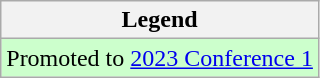<table class="wikitable">
<tr>
<th>Legend</th>
</tr>
<tr>
<td bgcolor="ccffcc">Promoted to <a href='#'>2023 Conference 1</a></td>
</tr>
</table>
